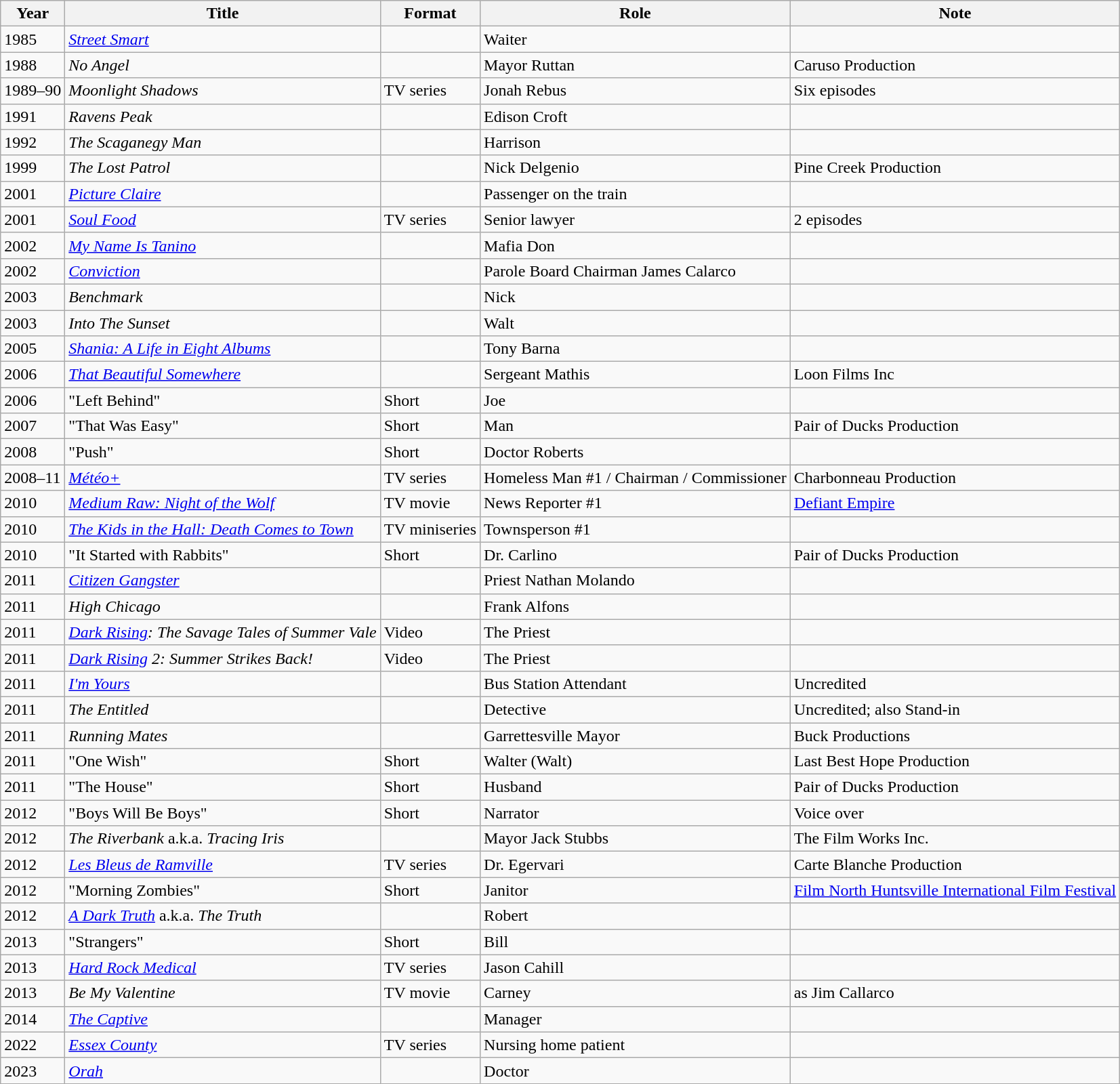<table class="wikitable sortable">
<tr>
<th>Year</th>
<th>Title</th>
<th>Format</th>
<th>Role</th>
<th>Note</th>
</tr>
<tr>
<td>1985</td>
<td><em><a href='#'>Street Smart</a></em></td>
<td></td>
<td>Waiter</td>
<td></td>
</tr>
<tr>
<td>1988</td>
<td><em>No Angel</em></td>
<td></td>
<td>Mayor Ruttan</td>
<td>Caruso Production</td>
</tr>
<tr>
<td>1989–90</td>
<td><em>Moonlight Shadows</em></td>
<td>TV series</td>
<td>Jonah Rebus</td>
<td>Six episodes</td>
</tr>
<tr>
<td>1991</td>
<td><em>Ravens Peak</em></td>
<td></td>
<td>Edison Croft</td>
<td></td>
</tr>
<tr>
<td>1992</td>
<td><em>The Scaganegy Man</em></td>
<td></td>
<td>Harrison</td>
<td></td>
</tr>
<tr>
<td>1999</td>
<td><em>The Lost Patrol</em></td>
<td></td>
<td>Nick Delgenio</td>
<td>Pine Creek Production</td>
</tr>
<tr>
<td>2001</td>
<td><em><a href='#'>Picture Claire</a></em></td>
<td></td>
<td>Passenger on the train</td>
<td></td>
</tr>
<tr>
<td>2001</td>
<td><em><a href='#'>Soul Food</a></em></td>
<td>TV series</td>
<td>Senior lawyer</td>
<td>2 episodes</td>
</tr>
<tr>
<td>2002</td>
<td><em><a href='#'>My Name Is Tanino</a></em></td>
<td></td>
<td>Mafia Don</td>
<td></td>
</tr>
<tr>
<td>2002</td>
<td><em><a href='#'>Conviction</a></em></td>
<td></td>
<td>Parole Board Chairman James Calarco</td>
<td></td>
</tr>
<tr>
<td>2003</td>
<td><em>Benchmark</em></td>
<td></td>
<td>Nick</td>
<td></td>
</tr>
<tr>
<td>2003</td>
<td><em>Into The Sunset</em></td>
<td></td>
<td>Walt</td>
<td></td>
</tr>
<tr>
<td>2005</td>
<td><em><a href='#'>Shania: A Life in Eight Albums</a></em></td>
<td></td>
<td>Tony Barna</td>
<td></td>
</tr>
<tr>
<td>2006</td>
<td><em><a href='#'>That Beautiful Somewhere</a></em></td>
<td></td>
<td>Sergeant Mathis</td>
<td>Loon Films Inc</td>
</tr>
<tr>
<td>2006</td>
<td>"Left Behind"</td>
<td>Short</td>
<td>Joe</td>
<td></td>
</tr>
<tr>
<td>2007</td>
<td>"That Was Easy"</td>
<td>Short</td>
<td>Man</td>
<td>Pair of Ducks Production</td>
</tr>
<tr>
<td>2008</td>
<td>"Push"</td>
<td>Short</td>
<td>Doctor Roberts</td>
<td></td>
</tr>
<tr>
<td>2008–11</td>
<td><em><a href='#'>Météo+</a></em></td>
<td>TV series</td>
<td>Homeless Man #1 / Chairman / Commissioner</td>
<td>Charbonneau Production</td>
</tr>
<tr>
<td>2010</td>
<td><em><a href='#'>Medium Raw: Night of the Wolf</a></em></td>
<td>TV movie</td>
<td>News Reporter #1</td>
<td><a href='#'>Defiant Empire</a></td>
</tr>
<tr>
<td>2010</td>
<td><em><a href='#'>The Kids in the Hall: Death Comes to Town</a></em></td>
<td>TV miniseries</td>
<td>Townsperson #1</td>
</tr>
<tr>
<td>2010</td>
<td>"It Started with Rabbits"</td>
<td>Short</td>
<td>Dr. Carlino</td>
<td>Pair of Ducks Production</td>
</tr>
<tr>
<td>2011</td>
<td><em><a href='#'>Citizen Gangster</a></em></td>
<td></td>
<td>Priest Nathan Molando</td>
<td></td>
</tr>
<tr>
<td>2011</td>
<td><em>High Chicago</em></td>
<td></td>
<td>Frank Alfons</td>
<td></td>
</tr>
<tr>
<td>2011</td>
<td><em><a href='#'>Dark Rising</a>: The Savage Tales of Summer Vale</em></td>
<td>Video</td>
<td>The Priest</td>
<td></td>
</tr>
<tr>
<td>2011</td>
<td><em><a href='#'>Dark Rising</a> 2: Summer Strikes Back!</em></td>
<td>Video</td>
<td>The Priest</td>
</tr>
<tr>
<td>2011</td>
<td><em><a href='#'>I'm Yours</a></em></td>
<td></td>
<td>Bus Station Attendant</td>
<td>Uncredited</td>
</tr>
<tr>
<td>2011</td>
<td><em>The Entitled</em></td>
<td></td>
<td>Detective</td>
<td>Uncredited; also Stand-in</td>
</tr>
<tr>
<td>2011</td>
<td><em>Running Mates</em></td>
<td></td>
<td>Garrettesville Mayor</td>
<td>Buck Productions</td>
</tr>
<tr>
<td>2011</td>
<td>"One Wish"</td>
<td>Short</td>
<td>Walter (Walt)</td>
<td>Last Best Hope Production</td>
</tr>
<tr>
<td>2011</td>
<td>"The House"</td>
<td>Short</td>
<td>Husband</td>
<td>Pair of Ducks Production</td>
</tr>
<tr>
<td>2012</td>
<td>"Boys Will Be Boys"</td>
<td>Short</td>
<td>Narrator</td>
<td>Voice over</td>
</tr>
<tr>
<td>2012</td>
<td><em>The Riverbank</em> a.k.a. <em>Tracing Iris</em></td>
<td></td>
<td>Mayor Jack Stubbs</td>
<td>The Film Works Inc.</td>
</tr>
<tr>
<td>2012</td>
<td><em><a href='#'>Les Bleus de Ramville</a></em></td>
<td>TV series</td>
<td>Dr. Egervari</td>
<td>Carte Blanche Production</td>
</tr>
<tr>
<td>2012</td>
<td>"Morning Zombies"</td>
<td>Short</td>
<td>Janitor</td>
<td><a href='#'>Film North Huntsville International Film Festival</a></td>
</tr>
<tr>
<td>2012</td>
<td><em><a href='#'>A Dark Truth</a></em> a.k.a. <em>The Truth</em></td>
<td></td>
<td>Robert</td>
<td></td>
</tr>
<tr>
<td>2013</td>
<td>"Strangers"</td>
<td>Short</td>
<td>Bill</td>
<td></td>
</tr>
<tr>
<td>2013</td>
<td><em><a href='#'>Hard Rock Medical</a></em></td>
<td>TV series</td>
<td>Jason Cahill</td>
<td></td>
</tr>
<tr>
<td>2013</td>
<td><em>Be My Valentine</em></td>
<td>TV movie</td>
<td>Carney</td>
<td>as Jim Callarco</td>
</tr>
<tr>
<td>2014</td>
<td><em><a href='#'>The Captive</a></em></td>
<td></td>
<td>Manager</td>
<td></td>
</tr>
<tr>
<td>2022</td>
<td><em><a href='#'>Essex County</a></em></td>
<td>TV series</td>
<td>Nursing home patient</td>
</tr>
<tr>
<td>2023</td>
<td><em><a href='#'>Orah</a></em></td>
<td></td>
<td>Doctor</td>
<td></td>
</tr>
</table>
